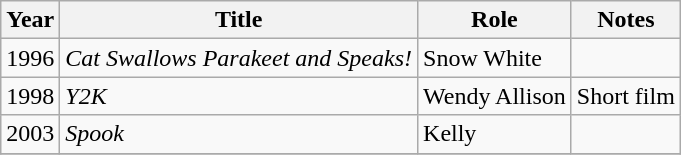<table class="wikitable sortable">
<tr>
<th>Year</th>
<th>Title</th>
<th>Role</th>
<th class="unsortable">Notes</th>
</tr>
<tr>
<td>1996</td>
<td><em>Cat Swallows Parakeet and Speaks!</em></td>
<td>Snow White</td>
<td></td>
</tr>
<tr>
<td>1998</td>
<td><em>Y2K</em></td>
<td>Wendy Allison</td>
<td>Short film</td>
</tr>
<tr>
<td>2003</td>
<td><em>Spook</em></td>
<td>Kelly</td>
<td></td>
</tr>
<tr>
</tr>
</table>
